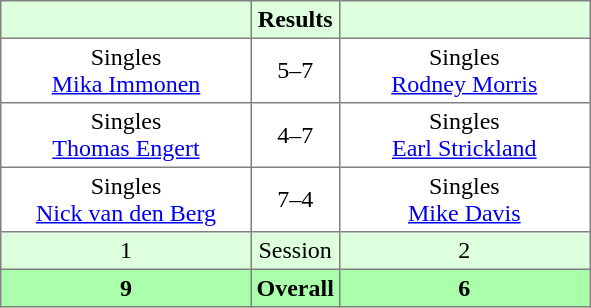<table border="1" cellpadding="3" style="border-collapse: collapse;">
<tr bgcolor="#ddffdd">
<th width="160"></th>
<th>Results</th>
<th width="160"></th>
</tr>
<tr>
<td align="center">Singles<br><a href='#'>Mika Immonen</a></td>
<td align="center">5–7</td>
<td align="center">Singles<br><a href='#'>Rodney Morris</a></td>
</tr>
<tr>
<td align="center">Singles<br><a href='#'>Thomas Engert</a></td>
<td align="center">4–7</td>
<td align="center">Singles<br><a href='#'>Earl Strickland</a></td>
</tr>
<tr>
<td align="center">Singles<br><a href='#'>Nick van den Berg</a></td>
<td align="center">7–4</td>
<td align="center">Singles<br><a href='#'>Mike Davis</a></td>
</tr>
<tr bgcolor="#ddffdd">
<td align="center">1</td>
<td align="center">Session</td>
<td align="center">2</td>
</tr>
<tr bgcolor="#aaffaa">
<th align="center">9</th>
<th align="center">Overall</th>
<th align="center">6</th>
</tr>
</table>
